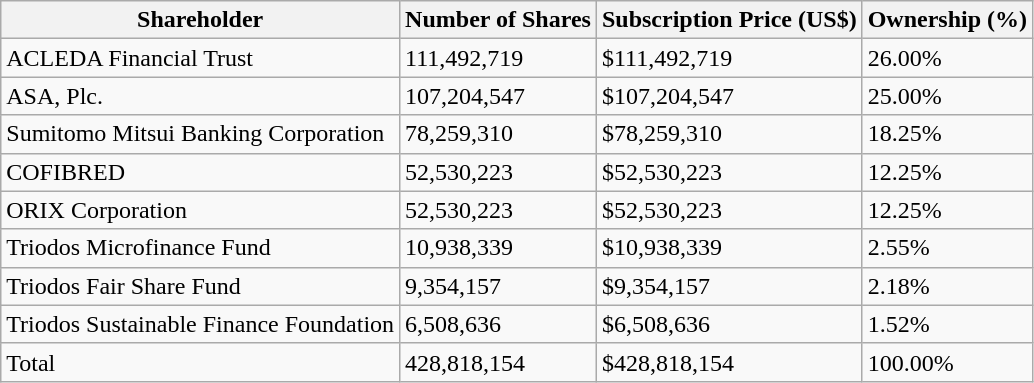<table class="wikitable">
<tr>
<th>Shareholder</th>
<th>Number of Shares</th>
<th>Subscription Price (US$)</th>
<th>Ownership (%)</th>
</tr>
<tr>
<td>ACLEDA Financial Trust</td>
<td>111,492,719</td>
<td>$111,492,719</td>
<td>26.00%</td>
</tr>
<tr>
<td>ASA, Plc.</td>
<td>107,204,547</td>
<td>$107,204,547</td>
<td>25.00%</td>
</tr>
<tr>
<td>Sumitomo Mitsui Banking Corporation</td>
<td>78,259,310</td>
<td>$78,259,310</td>
<td>18.25%</td>
</tr>
<tr>
<td>COFIBRED</td>
<td>52,530,223</td>
<td>$52,530,223</td>
<td>12.25%</td>
</tr>
<tr>
<td>ORIX Corporation</td>
<td>52,530,223</td>
<td>$52,530,223</td>
<td>12.25%</td>
</tr>
<tr>
<td>Triodos Microfinance Fund</td>
<td>10,938,339</td>
<td>$10,938,339</td>
<td>2.55%</td>
</tr>
<tr>
<td>Triodos Fair Share Fund</td>
<td>9,354,157</td>
<td>$9,354,157</td>
<td>2.18%</td>
</tr>
<tr>
<td>Triodos Sustainable Finance Foundation</td>
<td>6,508,636</td>
<td>$6,508,636</td>
<td>1.52%</td>
</tr>
<tr>
<td>Total</td>
<td>428,818,154</td>
<td>$428,818,154</td>
<td>100.00%</td>
</tr>
</table>
